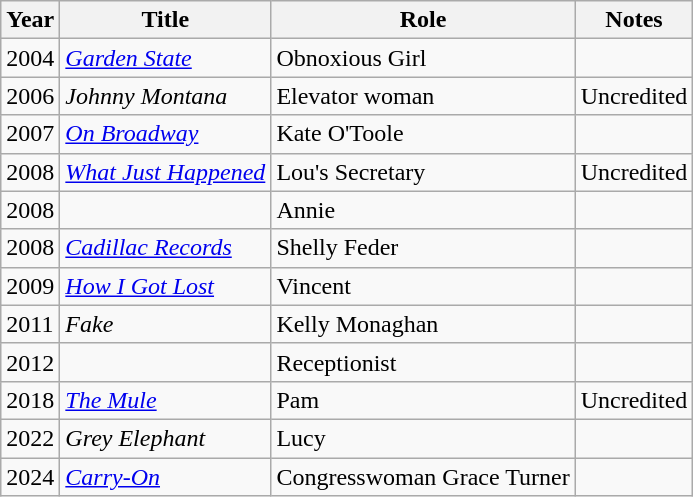<table class="wikitable sortable">
<tr>
<th>Year</th>
<th>Title</th>
<th>Role</th>
<th class="unsortable">Notes</th>
</tr>
<tr>
<td>2004</td>
<td><em><a href='#'>Garden State</a></em></td>
<td>Obnoxious Girl</td>
<td></td>
</tr>
<tr>
<td>2006</td>
<td><em>Johnny Montana</em></td>
<td>Elevator woman</td>
<td>Uncredited</td>
</tr>
<tr>
<td>2007</td>
<td><em><a href='#'>On Broadway</a></em></td>
<td>Kate O'Toole</td>
<td></td>
</tr>
<tr>
<td>2008</td>
<td><em><a href='#'>What Just Happened</a></em></td>
<td>Lou's Secretary</td>
<td>Uncredited</td>
</tr>
<tr>
<td>2008</td>
<td><em></em></td>
<td>Annie</td>
<td></td>
</tr>
<tr>
<td>2008</td>
<td><em><a href='#'>Cadillac Records</a></em></td>
<td>Shelly Feder</td>
<td></td>
</tr>
<tr>
<td>2009</td>
<td><em><a href='#'>How I Got Lost</a></em></td>
<td>Vincent</td>
<td></td>
</tr>
<tr>
<td>2011</td>
<td><em>Fake</em></td>
<td>Kelly Monaghan</td>
<td></td>
</tr>
<tr>
<td>2012</td>
<td><em></em></td>
<td>Receptionist</td>
<td></td>
</tr>
<tr>
<td>2018</td>
<td><em><a href='#'>The Mule</a></em></td>
<td>Pam</td>
<td>Uncredited</td>
</tr>
<tr>
<td>2022</td>
<td><em>Grey Elephant</em></td>
<td>Lucy</td>
<td></td>
</tr>
<tr>
<td>2024</td>
<td><em><a href='#'>Carry-On</a></em></td>
<td>Congresswoman Grace Turner</td>
<td></td>
</tr>
</table>
